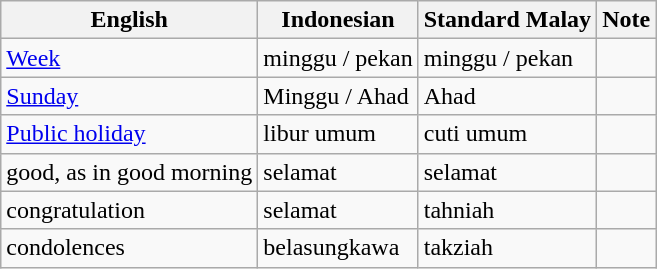<table class="wikitable">
<tr>
<th>English</th>
<th>Indonesian</th>
<th>Standard Malay</th>
<th>Note</th>
</tr>
<tr>
<td><a href='#'>Week</a></td>
<td>minggu / pekan</td>
<td>minggu / pekan</td>
<td></td>
</tr>
<tr>
<td><a href='#'>Sunday</a></td>
<td>Minggu / Ahad</td>
<td>Ahad</td>
<td></td>
</tr>
<tr>
<td><a href='#'>Public holiday</a></td>
<td>libur umum</td>
<td>cuti umum</td>
<td></td>
</tr>
<tr>
<td>good, as in good morning</td>
<td>selamat</td>
<td>selamat</td>
<td></td>
</tr>
<tr>
<td>congratulation</td>
<td>selamat</td>
<td>tahniah</td>
<td></td>
</tr>
<tr>
<td>condolences</td>
<td>belasungkawa</td>
<td>takziah</td>
<td></td>
</tr>
</table>
